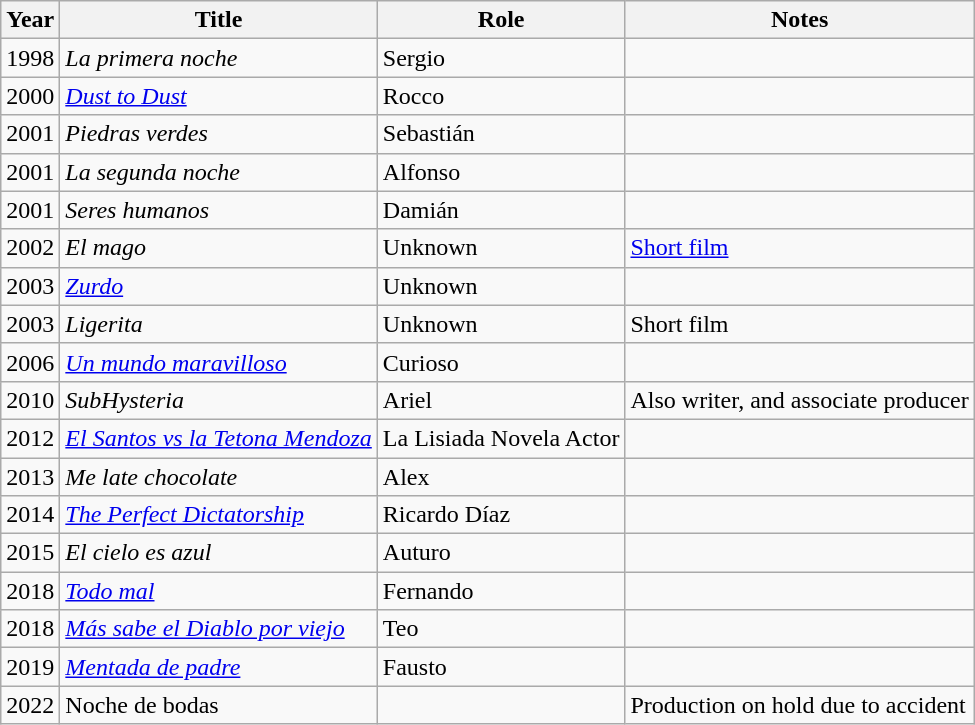<table class="wikitable sortable">
<tr>
<th>Year</th>
<th>Title</th>
<th>Role</th>
<th>Notes</th>
</tr>
<tr>
<td>1998</td>
<td><em>La primera noche</em></td>
<td>Sergio</td>
<td></td>
</tr>
<tr>
<td>2000</td>
<td><em><a href='#'>Dust to Dust</a></em></td>
<td>Rocco</td>
<td></td>
</tr>
<tr>
<td>2001</td>
<td><em>Piedras verdes</em></td>
<td>Sebastián</td>
<td></td>
</tr>
<tr>
<td>2001</td>
<td><em>La segunda noche</em></td>
<td>Alfonso</td>
<td></td>
</tr>
<tr>
<td>2001</td>
<td><em>Seres humanos</em></td>
<td>Damián</td>
<td></td>
</tr>
<tr>
<td>2002</td>
<td><em>El mago</em></td>
<td>Unknown</td>
<td><a href='#'>Short film</a></td>
</tr>
<tr>
<td>2003</td>
<td><em><a href='#'>Zurdo</a></em></td>
<td>Unknown</td>
<td></td>
</tr>
<tr>
<td>2003</td>
<td><em>Ligerita</em></td>
<td>Unknown</td>
<td>Short film</td>
</tr>
<tr>
<td>2006</td>
<td><em><a href='#'>Un mundo maravilloso</a></em></td>
<td>Curioso</td>
<td></td>
</tr>
<tr>
<td>2010</td>
<td><em>SubHysteria</em></td>
<td>Ariel</td>
<td>Also writer, and associate producer</td>
</tr>
<tr>
<td>2012</td>
<td><em><a href='#'>El Santos vs la Tetona Mendoza</a></em></td>
<td>La Lisiada Novela Actor</td>
<td></td>
</tr>
<tr>
<td>2013</td>
<td><em>Me late chocolate</em></td>
<td>Alex</td>
<td></td>
</tr>
<tr>
<td>2014</td>
<td><em><a href='#'>The Perfect Dictatorship</a></em></td>
<td>Ricardo Díaz</td>
<td></td>
</tr>
<tr>
<td>2015</td>
<td><em>El cielo es azul</em></td>
<td>Auturo</td>
<td></td>
</tr>
<tr>
<td>2018</td>
<td><em><a href='#'>Todo mal</a></em></td>
<td>Fernando</td>
<td></td>
</tr>
<tr>
<td>2018</td>
<td><em><a href='#'>Más sabe el Diablo por viejo</a></em></td>
<td>Teo</td>
<td></td>
</tr>
<tr>
<td>2019</td>
<td><em><a href='#'>Mentada de padre</a></em></td>
<td>Fausto</td>
<td></td>
</tr>
<tr>
<td>2022</td>
<td>Noche de bodas</td>
<td></td>
<td>Production on hold due to accident</td>
</tr>
</table>
